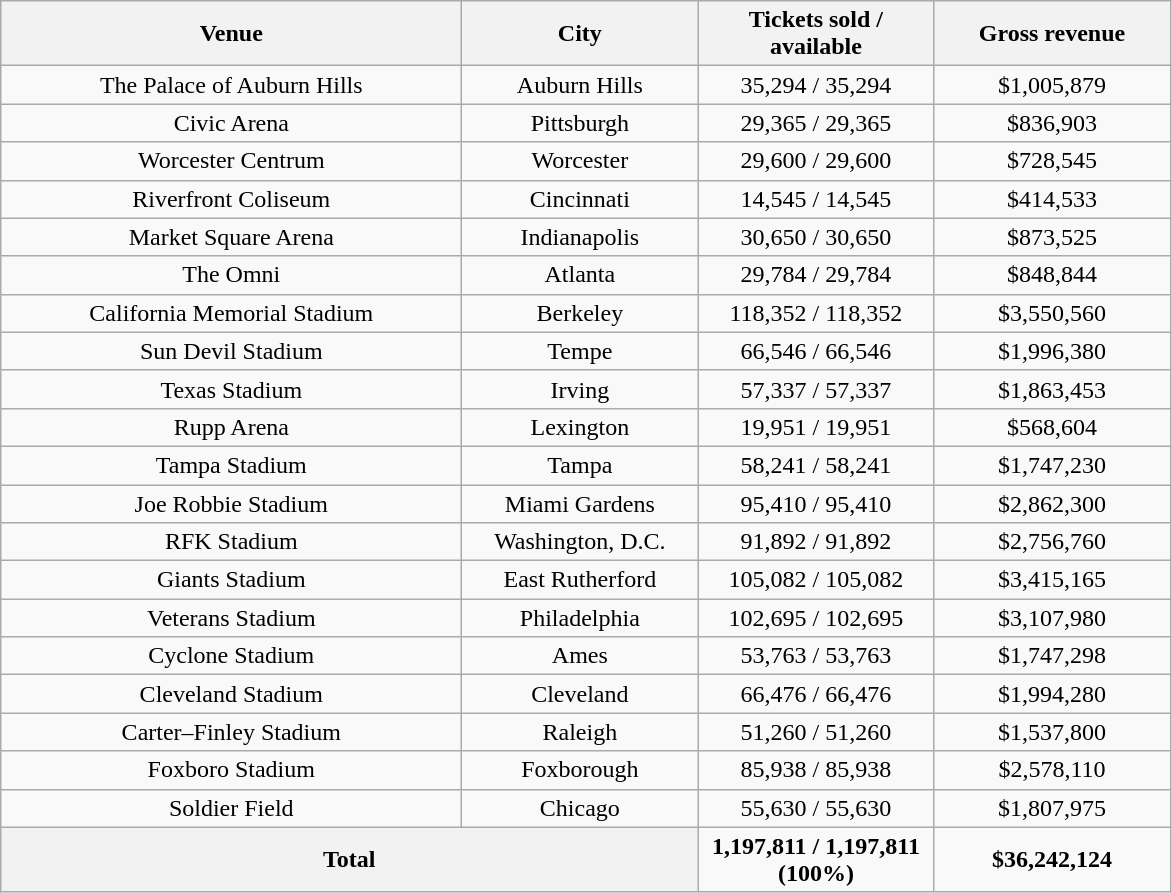<table class="wikitable" style="text-align:center">
<tr>
<th style="width:300px;">Venue</th>
<th style="width:150px;">City</th>
<th style="width:150px;">Tickets sold / available</th>
<th style="width:150px;">Gross revenue</th>
</tr>
<tr>
<td>The Palace of Auburn Hills</td>
<td>Auburn Hills</td>
<td>35,294 / 35,294</td>
<td>$1,005,879</td>
</tr>
<tr>
<td>Civic Arena</td>
<td>Pittsburgh</td>
<td>29,365 / 29,365</td>
<td>$836,903</td>
</tr>
<tr>
<td>Worcester Centrum</td>
<td>Worcester</td>
<td>29,600 / 29,600</td>
<td>$728,545</td>
</tr>
<tr>
<td>Riverfront Coliseum</td>
<td>Cincinnati</td>
<td>14,545 / 14,545</td>
<td>$414,533</td>
</tr>
<tr>
<td>Market Square Arena</td>
<td>Indianapolis</td>
<td>30,650 / 30,650</td>
<td>$873,525</td>
</tr>
<tr>
<td>The Omni</td>
<td>Atlanta</td>
<td>29,784 / 29,784</td>
<td>$848,844</td>
</tr>
<tr>
<td>California Memorial Stadium</td>
<td>Berkeley</td>
<td>118,352 / 118,352</td>
<td>$3,550,560</td>
</tr>
<tr>
<td>Sun Devil Stadium</td>
<td>Tempe</td>
<td>66,546 / 66,546</td>
<td>$1,996,380</td>
</tr>
<tr>
<td>Texas Stadium</td>
<td>Irving</td>
<td>57,337 / 57,337</td>
<td>$1,863,453</td>
</tr>
<tr>
<td>Rupp Arena</td>
<td>Lexington</td>
<td>19,951 / 19,951</td>
<td>$568,604</td>
</tr>
<tr>
<td>Tampa Stadium</td>
<td>Tampa</td>
<td>58,241 / 58,241</td>
<td>$1,747,230</td>
</tr>
<tr>
<td>Joe Robbie Stadium</td>
<td>Miami Gardens</td>
<td>95,410 / 95,410</td>
<td>$2,862,300</td>
</tr>
<tr>
<td>RFK Stadium</td>
<td>Washington, D.C.</td>
<td>91,892 / 91,892</td>
<td>$2,756,760</td>
</tr>
<tr>
<td>Giants Stadium</td>
<td>East Rutherford</td>
<td>105,082 / 105,082</td>
<td>$3,415,165</td>
</tr>
<tr>
<td>Veterans Stadium</td>
<td>Philadelphia</td>
<td>102,695 / 102,695</td>
<td>$3,107,980</td>
</tr>
<tr>
<td>Cyclone Stadium</td>
<td>Ames</td>
<td>53,763 / 53,763</td>
<td>$1,747,298</td>
</tr>
<tr>
<td>Cleveland Stadium</td>
<td>Cleveland</td>
<td>66,476 / 66,476</td>
<td>$1,994,280</td>
</tr>
<tr>
<td>Carter–Finley Stadium</td>
<td>Raleigh</td>
<td>51,260 / 51,260</td>
<td>$1,537,800</td>
</tr>
<tr>
<td>Foxboro Stadium</td>
<td>Foxborough</td>
<td>85,938 / 85,938</td>
<td>$2,578,110</td>
</tr>
<tr>
<td>Soldier Field</td>
<td>Chicago</td>
<td>55,630 / 55,630</td>
<td>$1,807,975</td>
</tr>
<tr>
<th colspan="2">Total</th>
<td><strong>1,197,811 / 1,197,811<br>(100%)</strong></td>
<td><strong>$36,242,124</strong></td>
</tr>
</table>
